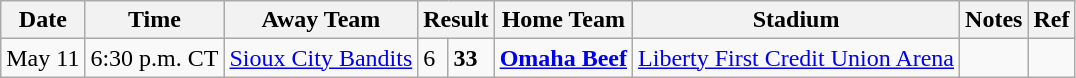<table class="wikitable">
<tr>
<th>Date</th>
<th>Time</th>
<th>Away Team</th>
<th colspan="2">Result</th>
<th>Home Team</th>
<th>Stadium</th>
<th>Notes</th>
<th>Ref</th>
</tr>
<tr>
<td>May 11</td>
<td>6:30 p.m. CT</td>
<td><a href='#'>Sioux City Bandits</a></td>
<td>6</td>
<td><strong>33</strong></td>
<td><strong><a href='#'>Omaha Beef</a></strong></td>
<td><a href='#'>Liberty First Credit Union Arena</a></td>
<td></td>
<td></td>
</tr>
</table>
